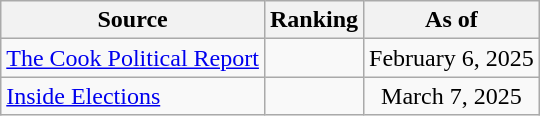<table class="wikitable" style="text-align:center">
<tr>
<th>Source</th>
<th>Ranking</th>
<th>As of</th>
</tr>
<tr>
<td align=left><a href='#'>The Cook Political Report</a></td>
<td></td>
<td>February 6, 2025</td>
</tr>
<tr>
<td align=left><a href='#'>Inside Elections</a></td>
<td></td>
<td>March 7, 2025</td>
</tr>
</table>
